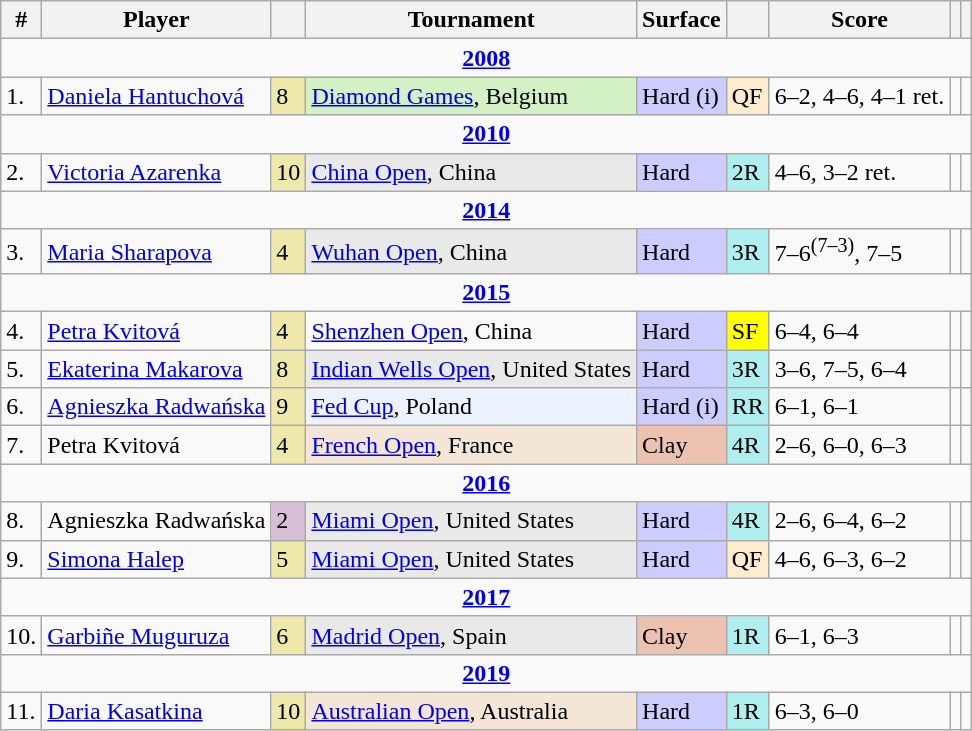<table class="wikitable sortable">
<tr>
<th class="unsortable">#</th>
<th>Player</th>
<th></th>
<th>Tournament</th>
<th>Surface</th>
<th class="unsortable"></th>
<th class="unsortable">Score</th>
<th class="unsortable"></th>
<th class="unsortable"></th>
</tr>
<tr>
<td colspan=9 style=text-align:center><strong><a href='#'>2008</a></strong></td>
</tr>
<tr>
<td>1.</td>
<td> <a href='#'>Daniela Hantuchová</a></td>
<td bgcolor=EEE8AA>8</td>
<td bgcolor=d4f1c5><a href='#'>Diamond Games</a>, Belgium</td>
<td style=background:#ccf>Hard (i)</td>
<td bgcolor=ffebcd>QF</td>
<td>6–2, 4–6, 4–1 ret.</td>
<td></td>
<td></td>
</tr>
<tr>
<td colspan=9 style=text-align:center><strong><a href='#'>2010</a></strong></td>
</tr>
<tr>
<td>2.</td>
<td> <a href='#'>Victoria Azarenka</a></td>
<td bgcolor=EEE8AA>10</td>
<td bgcolor=e9e9e9><a href='#'>China Open</a>, China</td>
<td style=background:#ccf>Hard</td>
<td bgcolor=afeeee>2R</td>
<td>4–6, 3–2 ret.</td>
<td></td>
<td></td>
</tr>
<tr>
<td colspan=9 style=text-align:center><strong><a href='#'>2014</a></strong></td>
</tr>
<tr>
<td>3.</td>
<td> <a href='#'>Maria Sharapova</a></td>
<td bgcolor=EEE8AA>4</td>
<td bgcolor=e9e9e9><a href='#'>Wuhan Open</a>, China</td>
<td style=background:#ccf>Hard</td>
<td bgcolor=afeeee>3R</td>
<td>7–6<sup>(7–3)</sup>, 7–5</td>
<td></td>
<td></td>
</tr>
<tr>
<td colspan=9 style=text-align:center><strong><a href='#'>2015</a></strong></td>
</tr>
<tr>
<td>4.</td>
<td> <a href='#'>Petra Kvitová</a></td>
<td bgcolor=EEE8AA>4</td>
<td><a href='#'>Shenzhen Open</a>, China</td>
<td style=background:#ccf>Hard</td>
<td style=background:yellow>SF</td>
<td>6–4, 6–4</td>
<td></td>
<td></td>
</tr>
<tr>
<td>5.</td>
<td> <a href='#'>Ekaterina Makarova</a></td>
<td bgcolor=EEE8AA>8</td>
<td bgcolor=e9e9e9><a href='#'>Indian Wells Open</a>, United States</td>
<td style=background:#ccf>Hard</td>
<td bgcolor=afeeee>3R</td>
<td>3–6, 7–5, 6–4</td>
<td></td>
<td></td>
</tr>
<tr>
<td>6.</td>
<td> <a href='#'>Agnieszka Radwańska</a></td>
<td style=background:#eee8aa>9</td>
<td style=background:#ecf2ff><a href='#'>Fed Cup</a>, Poland</td>
<td style=background:#ccf>Hard (i)</td>
<td style=background:#afeeee>RR</td>
<td>6–1, 6–1</td>
<td></td>
<td></td>
</tr>
<tr>
<td>7.</td>
<td> Petra Kvitová</td>
<td bgcolor=EEE8AA>4</td>
<td bgcolor=f3e6d7><a href='#'>French Open</a>, France</td>
<td bgcolor=EBC2AF>Clay</td>
<td bgcolor=afeeee>4R</td>
<td>2–6, 6–0, 6–3</td>
<td></td>
<td></td>
</tr>
<tr>
<td colspan=9 style=text-align:center><strong><a href='#'>2016</a></strong></td>
</tr>
<tr>
<td>8.</td>
<td> Agnieszka Radwańska</td>
<td style=background:thistle>2</td>
<td bgcolor=e9e9e9><a href='#'>Miami Open</a>, United States</td>
<td style=background:#ccf>Hard</td>
<td bgcolor=afeeee>4R</td>
<td>2–6, 6–4, 6–2</td>
<td></td>
<td></td>
</tr>
<tr>
<td>9.</td>
<td> <a href='#'>Simona Halep</a></td>
<td bgcolor=EEE8AA>5</td>
<td bgcolor=e9e9e9><a href='#'>Miami Open</a>, United States</td>
<td style=background:#ccf>Hard</td>
<td bgcolor=ffebcd>QF</td>
<td>4–6, 6–3, 6–2</td>
<td></td>
<td></td>
</tr>
<tr>
<td colspan=9 style=text-align:center><strong><a href='#'>2017</a></strong></td>
</tr>
<tr>
<td>10.</td>
<td> <a href='#'>Garbiñe Muguruza</a></td>
<td bgcolor=EEE8AA>6</td>
<td bgcolor=e9e9e9><a href='#'>Madrid Open</a>, Spain</td>
<td bgcolor=EBC2AF>Clay</td>
<td bgcolor=afeeee>1R</td>
<td>6–1, 6–3</td>
<td></td>
<td></td>
</tr>
<tr>
<td colspan=9 style=text-align:center><strong><a href='#'>2019</a></strong></td>
</tr>
<tr>
<td>11.</td>
<td> <a href='#'>Daria Kasatkina</a></td>
<td bgcolor=EEE8AA>10</td>
<td bgcolor=f3e6d7><a href='#'>Australian Open</a>, Australia</td>
<td style=background:#ccf>Hard</td>
<td bgcolor=afeeee>1R</td>
<td>6–3, 6–0</td>
<td></td>
<td></td>
</tr>
</table>
